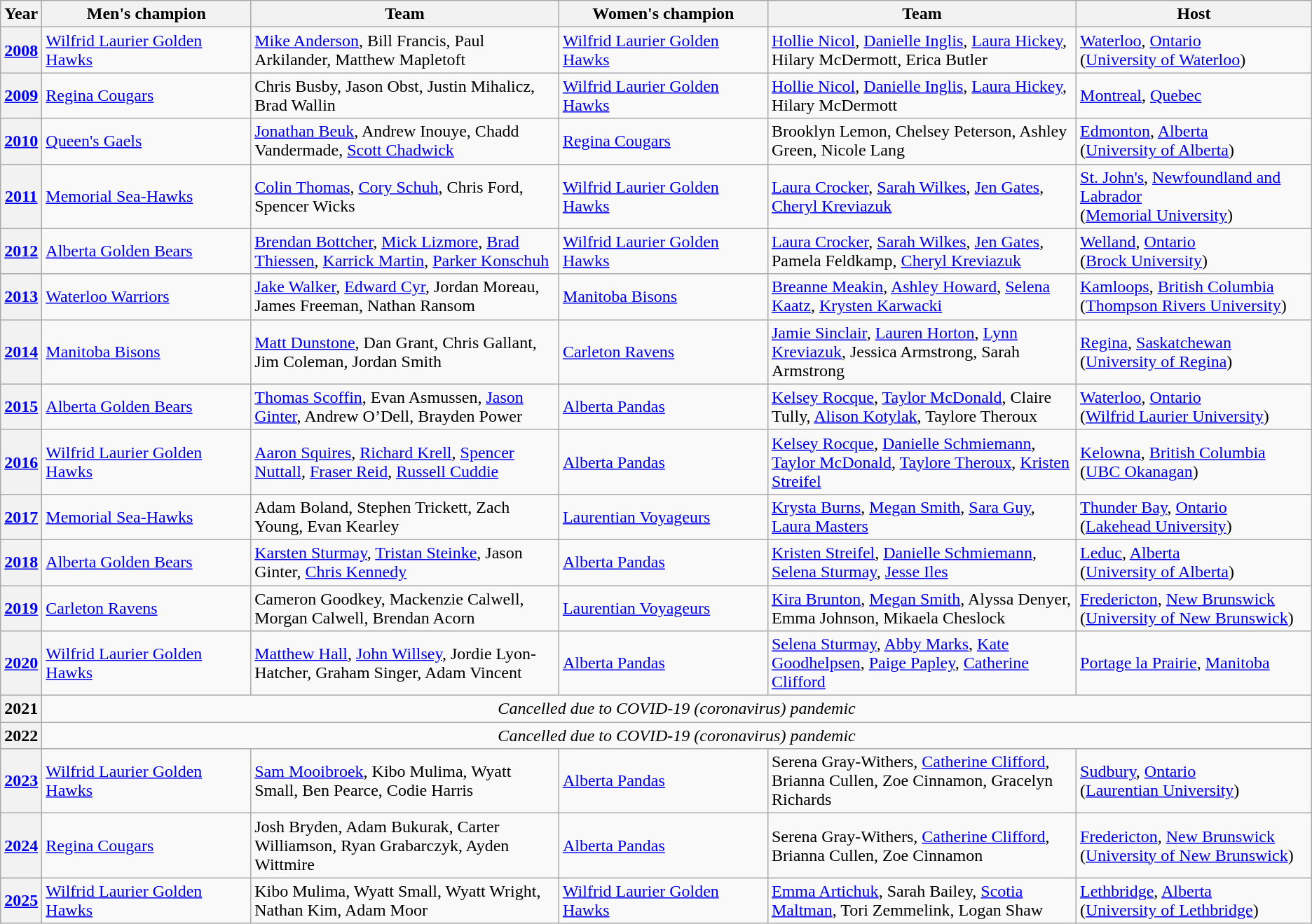<table class="wikitable sortable">
<tr>
<th scope="col">Year</th>
<th scope="col" width=200>Men's champion</th>
<th scope="col" width=300>Team</th>
<th scope="col" width=200>Women's champion</th>
<th scope="col" width=300>Team</th>
<th scope="col" width=225>Host</th>
</tr>
<tr>
<th scope="row"><a href='#'>2008</a></th>
<td> <a href='#'>Wilfrid Laurier Golden Hawks</a></td>
<td><a href='#'>Mike Anderson</a>, Bill Francis, Paul Arkilander, Matthew Mapletoft</td>
<td> <a href='#'>Wilfrid Laurier Golden Hawks</a></td>
<td><a href='#'>Hollie Nicol</a>, <a href='#'>Danielle Inglis</a>, <a href='#'>Laura Hickey</a>, Hilary McDermott, Erica Butler</td>
<td><a href='#'>Waterloo</a>, <a href='#'>Ontario</a> <br> (<a href='#'>University of Waterloo</a>)</td>
</tr>
<tr>
<th scope="row"><a href='#'>2009</a></th>
<td> <a href='#'>Regina Cougars</a></td>
<td>Chris Busby, Jason Obst, Justin Mihalicz, Brad Wallin</td>
<td> <a href='#'>Wilfrid Laurier Golden Hawks</a></td>
<td><a href='#'>Hollie Nicol</a>, <a href='#'>Danielle Inglis</a>, <a href='#'>Laura Hickey</a>, Hilary McDermott</td>
<td><a href='#'>Montreal</a>, <a href='#'>Quebec</a></td>
</tr>
<tr>
<th scope="row"><a href='#'>2010</a></th>
<td> <a href='#'>Queen's Gaels</a></td>
<td><a href='#'>Jonathan Beuk</a>, Andrew Inouye, Chadd Vandermade, <a href='#'>Scott Chadwick</a></td>
<td> <a href='#'>Regina Cougars</a></td>
<td>Brooklyn Lemon, Chelsey Peterson, Ashley Green, Nicole Lang</td>
<td><a href='#'>Edmonton</a>, <a href='#'>Alberta</a> <br> (<a href='#'>University of Alberta</a>)</td>
</tr>
<tr>
<th scope="row"><a href='#'>2011</a></th>
<td> <a href='#'>Memorial Sea-Hawks</a></td>
<td><a href='#'>Colin Thomas</a>, <a href='#'>Cory Schuh</a>, Chris Ford, Spencer Wicks</td>
<td> <a href='#'>Wilfrid Laurier Golden Hawks</a></td>
<td><a href='#'>Laura Crocker</a>, <a href='#'>Sarah Wilkes</a>, <a href='#'>Jen Gates</a>, <a href='#'>Cheryl Kreviazuk</a></td>
<td><a href='#'>St. John's</a>, <a href='#'>Newfoundland and Labrador</a> <br> (<a href='#'>Memorial University</a>)</td>
</tr>
<tr>
<th scope="row"><a href='#'>2012</a></th>
<td> <a href='#'>Alberta Golden Bears</a></td>
<td><a href='#'>Brendan Bottcher</a>, <a href='#'>Mick Lizmore</a>, <a href='#'>Brad Thiessen</a>, <a href='#'>Karrick Martin</a>, <a href='#'>Parker Konschuh</a></td>
<td> <a href='#'>Wilfrid Laurier Golden Hawks</a></td>
<td><a href='#'>Laura Crocker</a>, <a href='#'>Sarah Wilkes</a>, <a href='#'>Jen Gates</a>, Pamela Feldkamp, <a href='#'>Cheryl Kreviazuk</a></td>
<td><a href='#'>Welland</a>, <a href='#'>Ontario</a> <br> (<a href='#'>Brock University</a>)</td>
</tr>
<tr>
<th scope="row"><a href='#'>2013</a></th>
<td> <a href='#'>Waterloo Warriors</a></td>
<td><a href='#'>Jake Walker</a>, <a href='#'>Edward Cyr</a>, Jordan Moreau, James Freeman, Nathan Ransom</td>
<td> <a href='#'>Manitoba Bisons</a></td>
<td><a href='#'>Breanne Meakin</a>, <a href='#'>Ashley Howard</a>, <a href='#'>Selena Kaatz</a>, <a href='#'>Krysten Karwacki</a></td>
<td><a href='#'>Kamloops</a>, <a href='#'>British Columbia</a> <br> (<a href='#'>Thompson Rivers University</a>)</td>
</tr>
<tr>
<th scope="row"><a href='#'>2014</a></th>
<td> <a href='#'>Manitoba Bisons</a></td>
<td><a href='#'>Matt Dunstone</a>, Dan Grant, Chris Gallant, Jim Coleman, Jordan Smith</td>
<td> <a href='#'>Carleton Ravens</a></td>
<td><a href='#'>Jamie Sinclair</a>, <a href='#'>Lauren Horton</a>, <a href='#'>Lynn Kreviazuk</a>, Jessica Armstrong, Sarah Armstrong</td>
<td><a href='#'>Regina</a>, <a href='#'>Saskatchewan</a> <br> (<a href='#'>University of Regina</a>)</td>
</tr>
<tr>
<th scope="row"><a href='#'>2015</a></th>
<td> <a href='#'>Alberta Golden Bears</a></td>
<td><a href='#'>Thomas Scoffin</a>, Evan Asmussen, <a href='#'>Jason Ginter</a>, Andrew O’Dell, Brayden Power</td>
<td> <a href='#'>Alberta Pandas</a></td>
<td><a href='#'>Kelsey Rocque</a>, <a href='#'>Taylor McDonald</a>, Claire Tully, <a href='#'>Alison Kotylak</a>, Taylore Theroux</td>
<td><a href='#'>Waterloo</a>, <a href='#'>Ontario</a><br>(<a href='#'>Wilfrid Laurier University</a>)</td>
</tr>
<tr>
<th scope="row"><a href='#'>2016</a></th>
<td> <a href='#'>Wilfrid Laurier Golden Hawks</a></td>
<td><a href='#'>Aaron Squires</a>, <a href='#'>Richard Krell</a>, <a href='#'>Spencer Nuttall</a>, <a href='#'>Fraser Reid</a>, <a href='#'>Russell Cuddie</a></td>
<td> <a href='#'>Alberta Pandas</a></td>
<td><a href='#'>Kelsey Rocque</a>, <a href='#'>Danielle Schmiemann</a>, <a href='#'>Taylor McDonald</a>, <a href='#'>Taylore Theroux</a>, <a href='#'>Kristen Streifel</a></td>
<td><a href='#'>Kelowna</a>, <a href='#'>British Columbia</a> <br> (<a href='#'>UBC Okanagan</a>)</td>
</tr>
<tr>
<th scope="row"><a href='#'>2017</a></th>
<td> <a href='#'>Memorial Sea-Hawks</a></td>
<td>Adam Boland, Stephen Trickett, Zach Young, Evan Kearley</td>
<td> <a href='#'>Laurentian Voyageurs</a></td>
<td><a href='#'>Krysta Burns</a>, <a href='#'>Megan Smith</a>, <a href='#'>Sara Guy</a>, <a href='#'>Laura Masters</a></td>
<td><a href='#'>Thunder Bay</a>, <a href='#'>Ontario</a> <br> (<a href='#'>Lakehead University</a>)</td>
</tr>
<tr>
<th scope="row"><a href='#'>2018</a></th>
<td> <a href='#'>Alberta Golden Bears</a></td>
<td><a href='#'>Karsten Sturmay</a>, <a href='#'>Tristan Steinke</a>, Jason Ginter, <a href='#'>Chris Kennedy</a></td>
<td> <a href='#'>Alberta Pandas</a></td>
<td><a href='#'>Kristen Streifel</a>, <a href='#'>Danielle Schmiemann</a>, <a href='#'>Selena Sturmay</a>, <a href='#'>Jesse Iles</a></td>
<td><a href='#'>Leduc</a>, <a href='#'>Alberta</a> <br> (<a href='#'>University of Alberta</a>)</td>
</tr>
<tr>
<th scope="row"><a href='#'>2019</a></th>
<td> <a href='#'>Carleton Ravens</a></td>
<td>Cameron Goodkey, Mackenzie Calwell, Morgan Calwell, Brendan Acorn</td>
<td> <a href='#'>Laurentian Voyageurs</a></td>
<td><a href='#'>Kira Brunton</a>, <a href='#'>Megan Smith</a>, Alyssa Denyer, Emma Johnson, Mikaela Cheslock</td>
<td><a href='#'>Fredericton</a>, <a href='#'>New Brunswick</a> <br> (<a href='#'>University of New Brunswick</a>)</td>
</tr>
<tr>
<th scope="row"><a href='#'>2020</a></th>
<td> <a href='#'>Wilfrid Laurier Golden Hawks</a></td>
<td><a href='#'>Matthew Hall</a>, <a href='#'>John Willsey</a>, Jordie Lyon-Hatcher, Graham Singer, Adam Vincent</td>
<td> <a href='#'>Alberta Pandas</a></td>
<td><a href='#'>Selena Sturmay</a>, <a href='#'>Abby Marks</a>, <a href='#'>Kate Goodhelpsen</a>, <a href='#'>Paige Papley</a>, <a href='#'>Catherine Clifford</a></td>
<td><a href='#'>Portage la Prairie</a>, <a href='#'>Manitoba</a></td>
</tr>
<tr>
<th scope="row">2021</th>
<td colspan="9" align="center"><em>Cancelled due to COVID-19 (coronavirus) pandemic</em> </td>
</tr>
<tr>
<th scope="row">2022</th>
<td colspan="9" align="center"><em>Cancelled due to COVID-19 (coronavirus) pandemic</em> </td>
</tr>
<tr>
<th scope="row"><a href='#'>2023</a></th>
<td> <a href='#'>Wilfrid Laurier Golden Hawks</a></td>
<td><a href='#'>Sam Mooibroek</a>, Kibo Mulima, Wyatt Small, Ben Pearce, Codie Harris</td>
<td> <a href='#'>Alberta Pandas</a></td>
<td>Serena Gray-Withers, <a href='#'>Catherine Clifford</a>, Brianna Cullen, Zoe Cinnamon, Gracelyn Richards</td>
<td><a href='#'>Sudbury</a>, <a href='#'>Ontario</a> <br> (<a href='#'>Laurentian University</a>)</td>
</tr>
<tr>
<th scope="row"><a href='#'>2024</a></th>
<td> <a href='#'>Regina Cougars</a></td>
<td>Josh Bryden, Adam Bukurak, Carter Williamson, Ryan Grabarczyk, Ayden Wittmire</td>
<td> <a href='#'>Alberta Pandas</a></td>
<td>Serena Gray-Withers, <a href='#'>Catherine Clifford</a>, Brianna Cullen, Zoe Cinnamon</td>
<td><a href='#'>Fredericton</a>, <a href='#'>New Brunswick</a> <br> (<a href='#'>University of New Brunswick</a>)</td>
</tr>
<tr>
<th scope="row"><a href='#'>2025</a></th>
<td> <a href='#'>Wilfrid Laurier Golden Hawks</a></td>
<td>Kibo Mulima, Wyatt Small, Wyatt Wright, Nathan Kim, Adam Moor</td>
<td> <a href='#'>Wilfrid Laurier Golden Hawks</a></td>
<td><a href='#'>Emma Artichuk</a>, Sarah Bailey, <a href='#'>Scotia Maltman</a>, Tori Zemmelink, Logan Shaw</td>
<td><a href='#'>Lethbridge</a>, <a href='#'>Alberta</a> <br> (<a href='#'>University of Lethbridge</a>)</td>
</tr>
</table>
